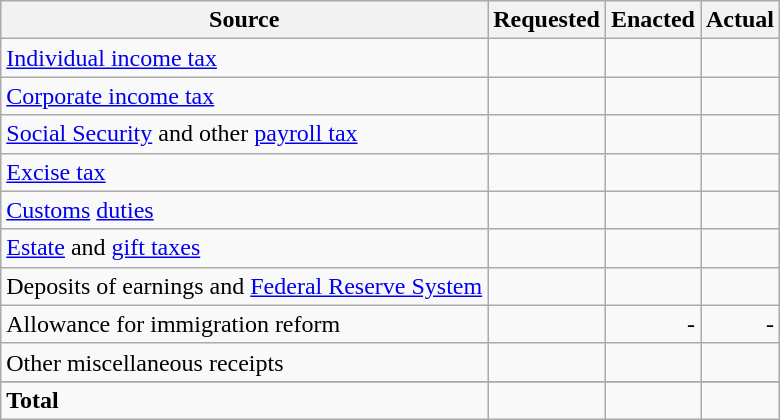<table class="wikitable sortable">
<tr>
<th>Source</th>
<th>Requested</th>
<th>Enacted</th>
<th>Actual</th>
</tr>
<tr>
<td><a href='#'>Individual income tax</a></td>
<td style="text-align:right"></td>
<td style="text-align:right"></td>
<td style="text-align:right"></td>
</tr>
<tr>
<td><a href='#'>Corporate income tax</a></td>
<td style="text-align:right"></td>
<td style="text-align:right"></td>
<td style="text-align:right"></td>
</tr>
<tr>
<td><a href='#'>Social Security</a> and other <a href='#'>payroll tax</a></td>
<td style="text-align:right"></td>
<td style="text-align:right"></td>
<td style="text-align:right"></td>
</tr>
<tr>
<td><a href='#'>Excise tax</a></td>
<td style="text-align:right"></td>
<td style="text-align:right"></td>
<td style="text-align:right"></td>
</tr>
<tr>
<td><a href='#'>Customs</a> <a href='#'>duties</a></td>
<td style="text-align:right"></td>
<td style="text-align:right"></td>
<td style="text-align:right"></td>
</tr>
<tr>
<td><a href='#'>Estate</a> and <a href='#'>gift taxes</a></td>
<td style="text-align:right"></td>
<td style="text-align:right"></td>
<td style="text-align:right"></td>
</tr>
<tr>
<td>Deposits of earnings and <a href='#'>Federal Reserve System</a></td>
<td style="text-align:right"></td>
<td style="text-align:right"></td>
<td style="text-align:right"></td>
</tr>
<tr>
<td>Allowance for immigration reform</td>
<td style="text-align:right"></td>
<td style="text-align:right">-</td>
<td style="text-align:right">-</td>
</tr>
<tr>
<td>Other miscellaneous receipts</td>
<td style="text-align:right"></td>
<td style="text-align:right"></td>
<td style="text-align:right"></td>
</tr>
<tr>
</tr>
<tr class="sortbottom">
<td><strong>Total</strong></td>
<td style="text-align:right"><strong></strong></td>
<td style="text-align:right"><strong></strong></td>
<td style="text-align:right"><strong></strong></td>
</tr>
</table>
